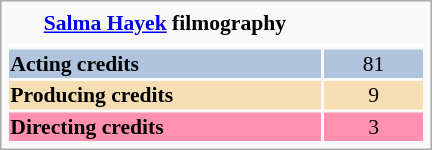<table class="infobox" style="width: 20em; text-align: left; font-size: 90%; vertical-align: middle; background-color: #white;">
<tr>
<th align="center"><a href='#'>Salma Hayek</a> filmography</th>
</tr>
<tr>
</tr>
<tr style="background-color: white;">
<td colspan="3" style="text-align:center;"></td>
</tr>
<tr>
<th style="background:#B0C4DE;">Acting credits</th>
<td style="background:#B0C4DE;" colspan="2" align="center" width=50>81</td>
</tr>
<tr>
<th style="background:#F5DEB3;">Producing credits</th>
<td style="background:#F5DEB3;" colspan="2" align="center" width=50>9</td>
</tr>
<tr>
<th style="background:#FF91AF;">Directing credits</th>
<td style="background:#FF91AF;" colspan="2" align="center" width=50>3</td>
</tr>
</table>
